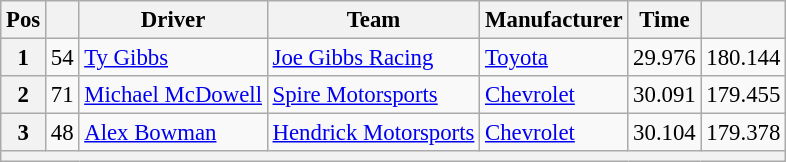<table class="wikitable" style="font-size:95%">
<tr>
<th>Pos</th>
<th></th>
<th>Driver</th>
<th>Team</th>
<th>Manufacturer</th>
<th>Time</th>
<th></th>
</tr>
<tr>
<th>1</th>
<td>54</td>
<td><a href='#'>Ty Gibbs</a></td>
<td><a href='#'>Joe Gibbs Racing</a></td>
<td><a href='#'>Toyota</a></td>
<td>29.976</td>
<td>180.144</td>
</tr>
<tr>
<th>2</th>
<td>71</td>
<td><a href='#'>Michael McDowell</a></td>
<td><a href='#'>Spire Motorsports</a></td>
<td><a href='#'>Chevrolet</a></td>
<td>30.091</td>
<td>179.455</td>
</tr>
<tr>
<th>3</th>
<td>48</td>
<td><a href='#'>Alex Bowman</a></td>
<td><a href='#'>Hendrick Motorsports</a></td>
<td><a href='#'>Chevrolet</a></td>
<td>30.104</td>
<td>179.378</td>
</tr>
<tr>
<th colspan="7"></th>
</tr>
</table>
